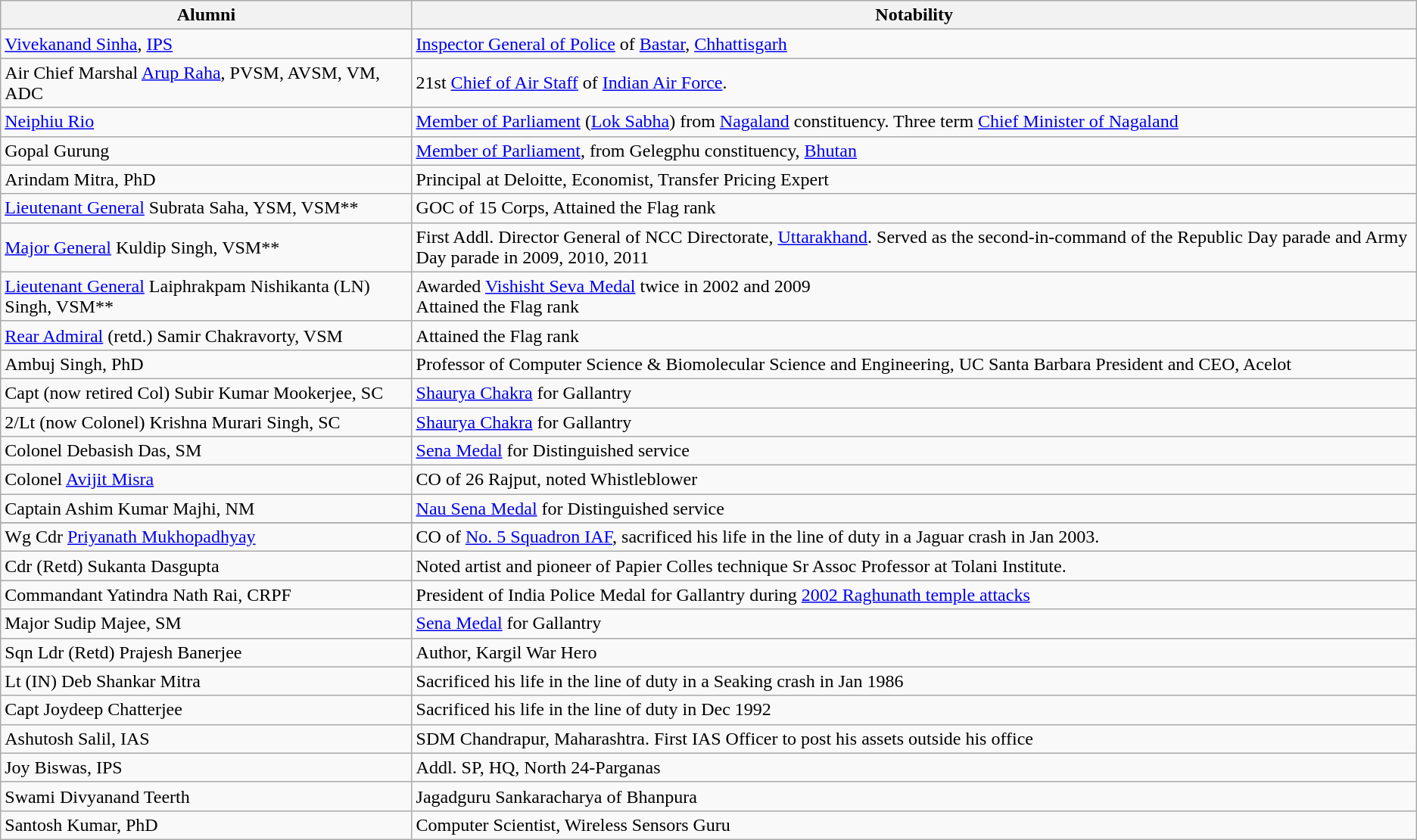<table class="wikitable">
<tr>
<th>Alumni</th>
<th>Notability</th>
</tr>
<tr>
<td><a href='#'>Vivekanand Sinha</a>, <a href='#'>IPS</a></td>
<td><a href='#'>Inspector General of Police</a> of <a href='#'>Bastar</a>, <a href='#'>Chhattisgarh</a></td>
</tr>
<tr>
<td>Air Chief Marshal <a href='#'>Arup Raha</a>, PVSM, AVSM, VM, ADC</td>
<td>21st <a href='#'>Chief of Air Staff</a> of <a href='#'>Indian Air Force</a>.</td>
</tr>
<tr>
<td><a href='#'>Neiphiu Rio</a></td>
<td><a href='#'>Member of Parliament</a> (<a href='#'>Lok Sabha</a>) from <a href='#'>Nagaland</a> constituency. Three term <a href='#'>Chief Minister of Nagaland</a></td>
</tr>
<tr>
<td>Gopal Gurung</td>
<td><a href='#'>Member of Parliament</a>, from Gelegphu constituency, <a href='#'>Bhutan</a></td>
</tr>
<tr>
<td>Arindam Mitra, PhD</td>
<td>Principal at Deloitte, Economist, Transfer Pricing Expert</td>
</tr>
<tr>
<td><a href='#'>Lieutenant General</a> Subrata Saha, YSM, VSM**</td>
<td>GOC of 15 Corps, Attained the Flag rank</td>
</tr>
<tr>
<td><a href='#'>Major General</a> Kuldip Singh, VSM**</td>
<td>First Addl. Director General of NCC Directorate, <a href='#'>Uttarakhand</a>. Served as the second-in-command of the Republic Day parade and Army Day parade in 2009, 2010, 2011</td>
</tr>
<tr>
<td><a href='#'>Lieutenant General</a> Laiphrakpam Nishikanta (LN) Singh, VSM**</td>
<td>Awarded <a href='#'>Vishisht Seva Medal</a> twice in 2002 and 2009<br>Attained the Flag rank</td>
</tr>
<tr>
<td><a href='#'>Rear Admiral</a> (retd.) Samir Chakravorty, VSM</td>
<td>Attained the Flag rank</td>
</tr>
<tr>
<td>Ambuj Singh, PhD</td>
<td>Professor of Computer Science & Biomolecular Science and Engineering, UC Santa Barbara President and CEO, Acelot</td>
</tr>
<tr>
<td>Capt (now retired Col) Subir Kumar Mookerjee, SC</td>
<td><a href='#'>Shaurya Chakra</a> for Gallantry</td>
</tr>
<tr>
<td>2/Lt (now Colonel) Krishna Murari Singh, SC</td>
<td><a href='#'>Shaurya Chakra</a> for Gallantry</td>
</tr>
<tr>
<td>Colonel Debasish Das, SM</td>
<td><a href='#'>Sena Medal</a> for Distinguished service</td>
</tr>
<tr>
<td>Colonel <a href='#'>Avijit Misra</a></td>
<td>CO of 26 Rajput, noted Whistleblower</td>
</tr>
<tr>
<td>Captain Ashim Kumar Majhi, NM</td>
<td><a href='#'>Nau Sena Medal</a> for Distinguished service</td>
</tr>
<tr>
</tr>
<tr>
<td>Wg Cdr <a href='#'>Priyanath Mukhopadhyay</a></td>
<td>CO of <a href='#'>No. 5 Squadron IAF</a>, sacrificed his life in the line of duty in a Jaguar crash in Jan 2003.</td>
</tr>
<tr>
<td>Cdr (Retd) Sukanta Dasgupta</td>
<td>Noted artist and pioneer of Papier Colles technique Sr Assoc Professor at Tolani Institute.</td>
</tr>
<tr>
<td>Commandant Yatindra Nath Rai, CRPF</td>
<td>President of India Police Medal for Gallantry during <a href='#'>2002 Raghunath temple attacks</a></td>
</tr>
<tr>
<td>Major Sudip Majee, SM</td>
<td><a href='#'>Sena Medal</a> for Gallantry</td>
</tr>
<tr>
<td>Sqn Ldr (Retd) Prajesh Banerjee</td>
<td>Author, Kargil War Hero</td>
</tr>
<tr>
<td>Lt (IN) Deb Shankar Mitra</td>
<td>Sacrificed his life in the line of duty in a Seaking crash in Jan 1986</td>
</tr>
<tr>
<td>Capt Joydeep Chatterjee</td>
<td>Sacrificed his life in the line of duty in Dec 1992</td>
</tr>
<tr>
<td>Ashutosh Salil, IAS</td>
<td>SDM Chandrapur, Maharashtra. First IAS Officer to post his assets outside his office</td>
</tr>
<tr>
<td>Joy Biswas, IPS</td>
<td>Addl. SP, HQ, North 24-Parganas</td>
</tr>
<tr>
<td>Swami Divyanand Teerth</td>
<td>Jagadguru Sankaracharya of Bhanpura</td>
</tr>
<tr>
<td>Santosh Kumar, PhD</td>
<td>Computer Scientist, Wireless Sensors Guru</td>
</tr>
</table>
